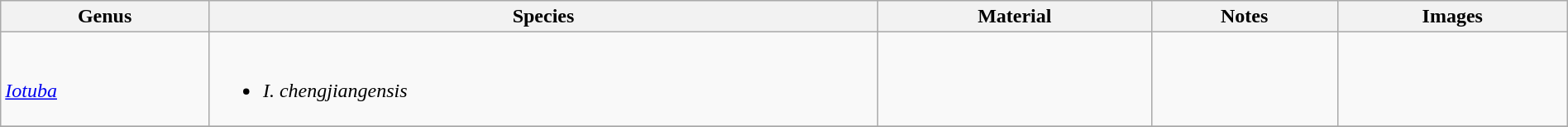<table class="wikitable" style="margin:auto;width:100%;">
<tr>
<th>Genus</th>
<th>Species</th>
<th>Material</th>
<th>Notes</th>
<th>Images</th>
</tr>
<tr>
<td><br><em><a href='#'>Iotuba</a></em></td>
<td><br><ul><li><em>I. chengjiangensis</em></li></ul></td>
<td></td>
<td></td>
<td><br></td>
</tr>
<tr>
</tr>
</table>
